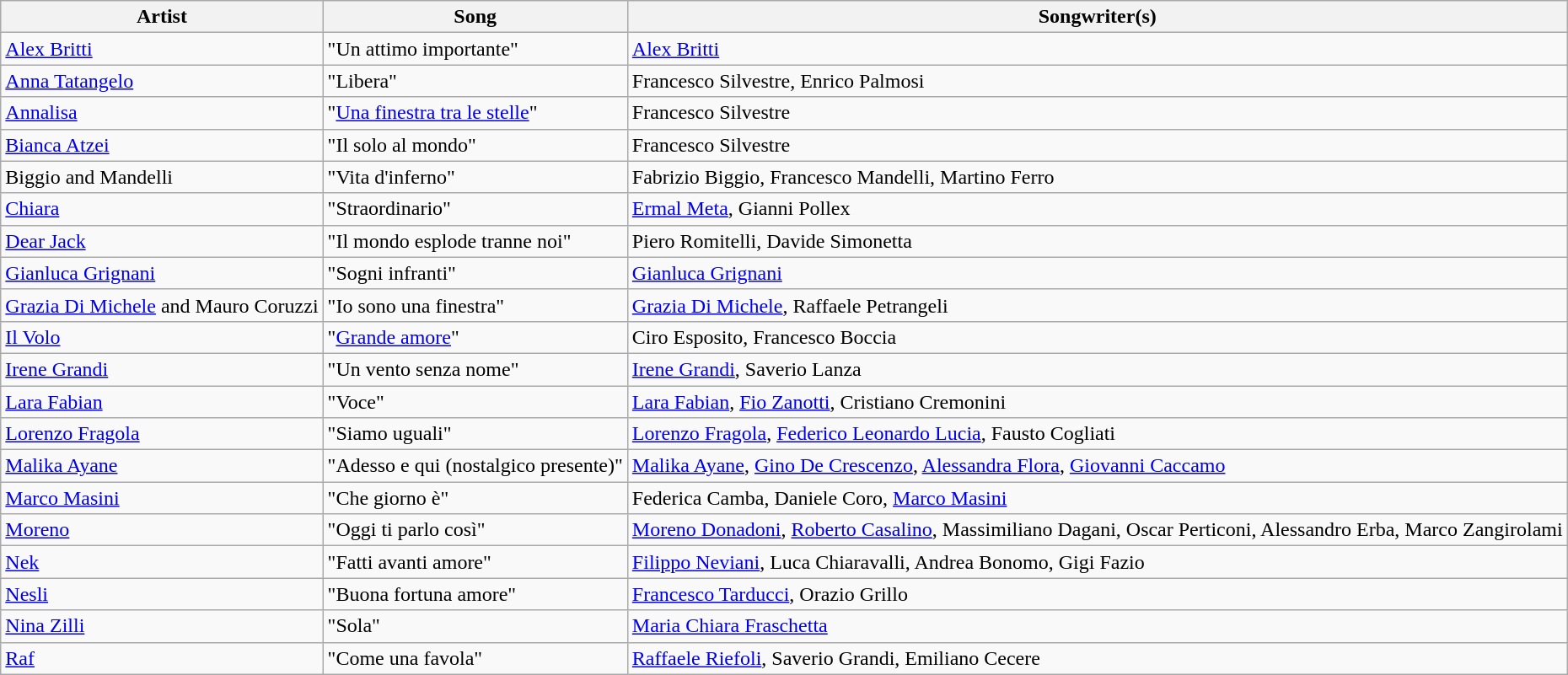<table class="wikitable sortable" style="margin: 1em auto 1em auto">
<tr>
<th>Artist</th>
<th>Song</th>
<th class="unsortable">Songwriter(s)</th>
</tr>
<tr>
<td><a href='#'>Alex Britti</a></td>
<td>"Un attimo importante"</td>
<td><a href='#'>Alex Britti</a></td>
</tr>
<tr>
<td><a href='#'>Anna Tatangelo</a></td>
<td>"Libera"</td>
<td>Francesco Silvestre, Enrico Palmosi</td>
</tr>
<tr>
<td><a href='#'>Annalisa</a></td>
<td>"<a href='#'>Una finestra tra le stelle</a>"</td>
<td>Francesco Silvestre</td>
</tr>
<tr>
<td><a href='#'>Bianca Atzei</a></td>
<td>"Il solo al mondo"</td>
<td>Francesco Silvestre</td>
</tr>
<tr>
<td>Biggio and Mandelli</td>
<td>"Vita d'inferno"</td>
<td>Fabrizio Biggio, Francesco Mandelli, Martino Ferro</td>
</tr>
<tr>
<td><a href='#'>Chiara</a></td>
<td>"Straordinario"</td>
<td><a href='#'>Ermal Meta</a>, Gianni Pollex</td>
</tr>
<tr>
<td><a href='#'>Dear Jack</a></td>
<td>"Il mondo esplode tranne noi"</td>
<td>Piero Romitelli, Davide Simonetta</td>
</tr>
<tr>
<td><a href='#'>Gianluca Grignani</a></td>
<td>"Sogni infranti"</td>
<td><a href='#'>Gianluca Grignani</a></td>
</tr>
<tr>
<td><a href='#'>Grazia Di Michele</a> and Mauro Coruzzi</td>
<td>"Io sono una finestra"</td>
<td><a href='#'>Grazia Di Michele</a>, Raffaele Petrangeli</td>
</tr>
<tr>
<td><a href='#'>Il Volo</a></td>
<td>"<a href='#'>Grande amore</a>"</td>
<td>Ciro Esposito, Francesco Boccia</td>
</tr>
<tr>
<td><a href='#'>Irene Grandi</a></td>
<td>"Un vento senza nome"</td>
<td><a href='#'>Irene Grandi</a>, Saverio Lanza</td>
</tr>
<tr>
<td><a href='#'>Lara Fabian</a></td>
<td>"Voce"</td>
<td><a href='#'>Lara Fabian</a>, <a href='#'>Fio Zanotti</a>, Cristiano Cremonini</td>
</tr>
<tr>
<td><a href='#'>Lorenzo Fragola</a></td>
<td>"Siamo uguali"</td>
<td><a href='#'>Lorenzo Fragola</a>, <a href='#'>Federico Leonardo Lucia</a>, Fausto Cogliati</td>
</tr>
<tr>
<td><a href='#'>Malika Ayane</a></td>
<td>"Adesso e qui (nostalgico presente)"</td>
<td><a href='#'>Malika Ayane</a>, <a href='#'>Gino De Crescenzo</a>, <a href='#'>Alessandra Flora</a>, <a href='#'>Giovanni Caccamo</a></td>
</tr>
<tr>
<td><a href='#'>Marco Masini</a></td>
<td>"Che giorno è"</td>
<td>Federica Camba, Daniele Coro, <a href='#'>Marco Masini</a></td>
</tr>
<tr>
<td><a href='#'>Moreno</a></td>
<td>"Oggi ti parlo così"</td>
<td><a href='#'>Moreno Donadoni</a>, <a href='#'>Roberto Casalino</a>, Massimiliano Dagani, Oscar Perticoni, Alessandro Erba, Marco Zangirolami</td>
</tr>
<tr>
<td><a href='#'>Nek</a></td>
<td>"Fatti avanti amore"</td>
<td><a href='#'>Filippo Neviani</a>, Luca Chiaravalli, Andrea Bonomo, Gigi Fazio</td>
</tr>
<tr>
<td><a href='#'>Nesli</a></td>
<td>"Buona fortuna amore"</td>
<td><a href='#'>Francesco Tarducci</a>, Orazio Grillo</td>
</tr>
<tr>
<td><a href='#'>Nina Zilli</a></td>
<td>"Sola"</td>
<td><a href='#'>Maria Chiara Fraschetta</a></td>
</tr>
<tr>
<td><a href='#'>Raf</a></td>
<td>"Come una favola"</td>
<td><a href='#'>Raffaele Riefoli</a>, Saverio Grandi, Emiliano Cecere</td>
</tr>
</table>
